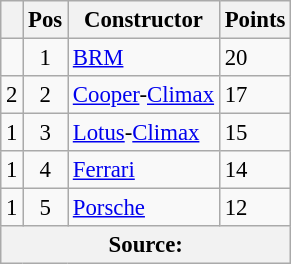<table class="wikitable" style="font-size: 95%;">
<tr>
<th></th>
<th>Pos</th>
<th>Constructor</th>
<th>Points</th>
</tr>
<tr>
<td align="left"></td>
<td align="center">1</td>
<td> <a href='#'>BRM</a></td>
<td align=left>20</td>
</tr>
<tr>
<td align="left"> 2</td>
<td align="center">2</td>
<td> <a href='#'>Cooper</a>-<a href='#'>Climax</a></td>
<td align=left>17</td>
</tr>
<tr>
<td align="left"> 1</td>
<td align="center">3</td>
<td> <a href='#'>Lotus</a>-<a href='#'>Climax</a></td>
<td align=left>15</td>
</tr>
<tr>
<td align="left"> 1</td>
<td align="center">4</td>
<td> <a href='#'>Ferrari</a></td>
<td align=left>14</td>
</tr>
<tr>
<td align="left"> 1</td>
<td align="center">5</td>
<td> <a href='#'>Porsche</a></td>
<td align=left>12</td>
</tr>
<tr>
<th colspan=4>Source: </th>
</tr>
</table>
